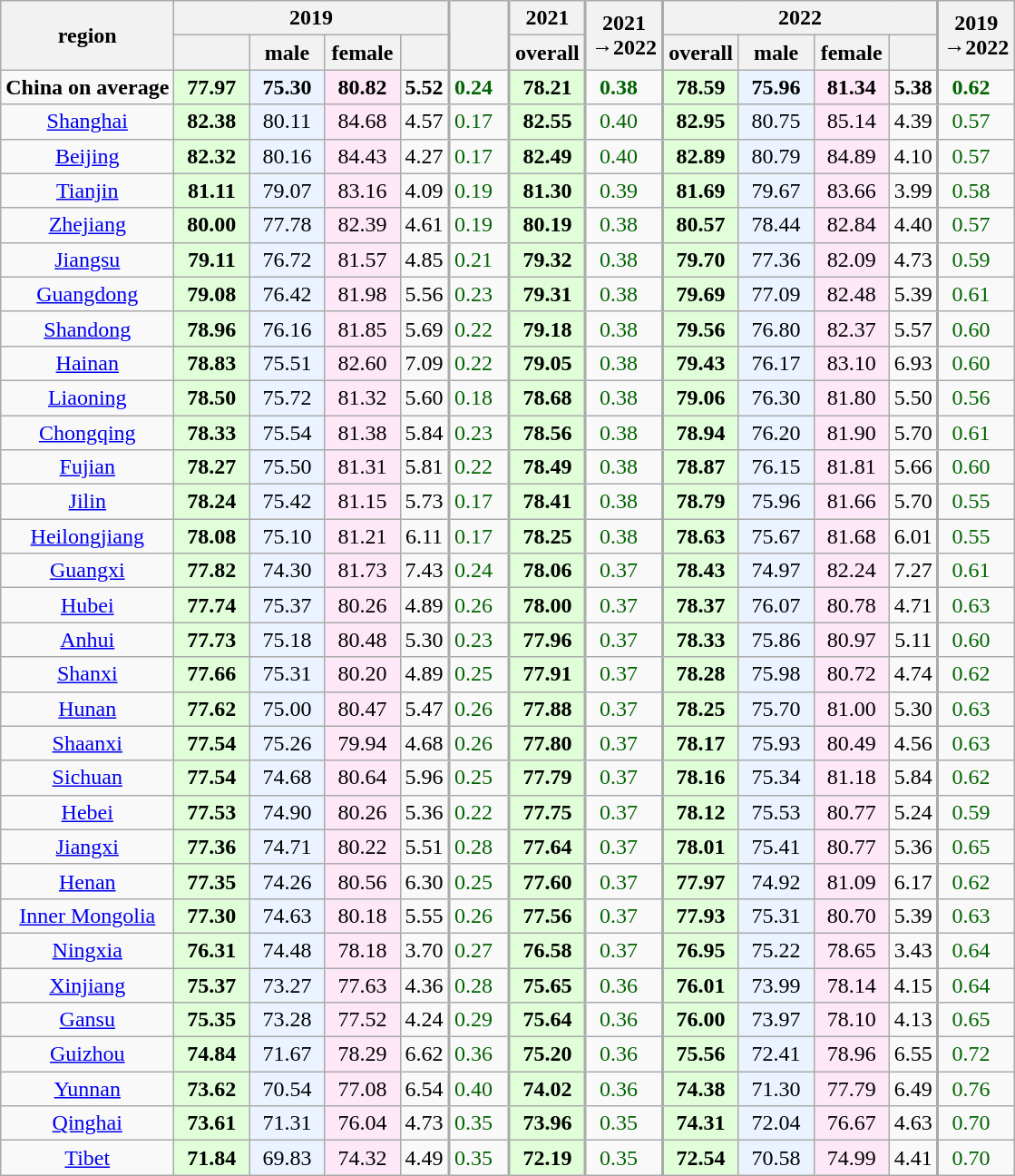<table class="wikitable sortable mw-datatable static-row-numbers sticky-header-multi sort-under col1left col6right col8right col13right" style="text-align:center;">
<tr>
<th rowspan=2 style="vertical-align:middle;">region</th>
<th colspan=4>2019</th>
<th rowspan=2 style="vertical-align:middle;border-left-width:2px;"></th>
<th style="border-left-width:2px;">2021</th>
<th rowspan=2 style="vertical-align:middle;border-left-width:2px;">2021<br>→2022</th>
<th colspan=4 style="border-left-width:2px;">2022</th>
<th rowspan=2 style="vertical-align:middle;border-left-width:2px;">2019<br>→2022</th>
</tr>
<tr>
<th style="vertical-align:middle;min-width:3em;"></th>
<th style="vertical-align:middle;min-width:3em;">male</th>
<th style="vertical-align:middle;min-width:3em;">female</th>
<th></th>
<th style="vertical-align:middle;min-width:3em;border-left-width:2px;">overall</th>
<th style="vertical-align:middle;min-width:3em;border-left-width:2px;">overall</th>
<th style="vertical-align:middle;min-width:3em;">male</th>
<th style="vertical-align:middle;min-width:3em;">female</th>
<th></th>
</tr>
<tr class=static-row-header>
<td><strong>China on average</strong></td>
<td style="background:#e0ffd8;"><strong>77.97</strong></td>
<td style="background:#eaf3ff;"><strong>75.30</strong></td>
<td style="background:#fee7f6;"><strong>80.82</strong></td>
<td><strong>5.52</strong></td>
<td style="padding-right:1.5ex;color:darkgreen;border-left-width:2px;"><strong>0.24</strong></td>
<td style="background:#e0ffd8;border-left-width:2px;"><strong>78.21</strong></td>
<td style="padding-right:1.5ex;color:darkgreen;border-left-width:2px;"><strong>0.38</strong></td>
<td style="background:#e0ffd8;border-left-width:2px;"><strong>78.59</strong></td>
<td style="background:#eaf3ff;"><strong>75.96</strong></td>
<td style="background:#fee7f6;"><strong>81.34</strong></td>
<td><strong>5.38</strong></td>
<td style="padding-right:1.5ex;color:darkgreen;border-left-width:2px;"><strong>0.62</strong></td>
</tr>
<tr>
<td><a href='#'>Shanghai</a></td>
<td style="background:#e0ffd8;"><strong>82.38</strong></td>
<td style="background:#eaf3ff;">80.11</td>
<td style="background:#fee7f6;">84.68</td>
<td>4.57</td>
<td style="padding-right:1.5ex;color:darkgreen;border-left-width:2px;">0.17</td>
<td style="background:#e0ffd8;border-left-width:2px;"><strong>82.55</strong></td>
<td style="padding-right:1.5ex;color:darkgreen;border-left-width:2px;">0.40</td>
<td style="background:#e0ffd8;border-left-width:2px;"><strong>82.95</strong></td>
<td style="background:#eaf3ff;">80.75</td>
<td style="background:#fee7f6;">85.14</td>
<td>4.39</td>
<td style="padding-right:1.5ex;color:darkgreen;border-left-width:2px;">0.57</td>
</tr>
<tr>
<td><a href='#'>Beijing</a></td>
<td style="background:#e0ffd8;"><strong>82.32</strong></td>
<td style="background:#eaf3ff;">80.16</td>
<td style="background:#fee7f6;">84.43</td>
<td>4.27</td>
<td style="padding-right:1.5ex;color:darkgreen;border-left-width:2px;">0.17</td>
<td style="background:#e0ffd8;border-left-width:2px;"><strong>82.49</strong></td>
<td style="padding-right:1.5ex;color:darkgreen;border-left-width:2px;">0.40</td>
<td style="background:#e0ffd8;border-left-width:2px;"><strong>82.89</strong></td>
<td style="background:#eaf3ff;">80.79</td>
<td style="background:#fee7f6;">84.89</td>
<td>4.10</td>
<td style="padding-right:1.5ex;color:darkgreen;border-left-width:2px;">0.57</td>
</tr>
<tr>
<td><a href='#'>Tianjin</a></td>
<td style="background:#e0ffd8;"><strong>81.11</strong></td>
<td style="background:#eaf3ff;">79.07</td>
<td style="background:#fee7f6;">83.16</td>
<td>4.09</td>
<td style="padding-right:1.5ex;color:darkgreen;border-left-width:2px;">0.19</td>
<td style="background:#e0ffd8;border-left-width:2px;"><strong>81.30</strong></td>
<td style="padding-right:1.5ex;color:darkgreen;border-left-width:2px;">0.39</td>
<td style="background:#e0ffd8;border-left-width:2px;"><strong>81.69</strong></td>
<td style="background:#eaf3ff;">79.67</td>
<td style="background:#fee7f6;">83.66</td>
<td>3.99</td>
<td style="padding-right:1.5ex;color:darkgreen;border-left-width:2px;">0.58</td>
</tr>
<tr>
<td><a href='#'>Zhejiang</a></td>
<td style="background:#e0ffd8;"><strong>80.00</strong></td>
<td style="background:#eaf3ff;">77.78</td>
<td style="background:#fee7f6;">82.39</td>
<td>4.61</td>
<td style="padding-right:1.5ex;color:darkgreen;border-left-width:2px;">0.19</td>
<td style="background:#e0ffd8;border-left-width:2px;"><strong>80.19</strong></td>
<td style="padding-right:1.5ex;color:darkgreen;border-left-width:2px;">0.38</td>
<td style="background:#e0ffd8;border-left-width:2px;"><strong>80.57</strong></td>
<td style="background:#eaf3ff;">78.44</td>
<td style="background:#fee7f6;">82.84</td>
<td>4.40</td>
<td style="padding-right:1.5ex;color:darkgreen;border-left-width:2px;">0.57</td>
</tr>
<tr>
<td><a href='#'>Jiangsu</a></td>
<td style="background:#e0ffd8;"><strong>79.11</strong></td>
<td style="background:#eaf3ff;">76.72</td>
<td style="background:#fee7f6;">81.57</td>
<td>4.85</td>
<td style="padding-right:1.5ex;color:darkgreen;border-left-width:2px;">0.21</td>
<td style="background:#e0ffd8;border-left-width:2px;"><strong>79.32</strong></td>
<td style="padding-right:1.5ex;color:darkgreen;border-left-width:2px;">0.38</td>
<td style="background:#e0ffd8;border-left-width:2px;"><strong>79.70</strong></td>
<td style="background:#eaf3ff;">77.36</td>
<td style="background:#fee7f6;">82.09</td>
<td>4.73</td>
<td style="padding-right:1.5ex;color:darkgreen;border-left-width:2px;">0.59</td>
</tr>
<tr>
<td><a href='#'>Guangdong</a></td>
<td style="background:#e0ffd8;"><strong>79.08</strong></td>
<td style="background:#eaf3ff;">76.42</td>
<td style="background:#fee7f6;">81.98</td>
<td>5.56</td>
<td style="padding-right:1.5ex;color:darkgreen;border-left-width:2px;">0.23</td>
<td style="background:#e0ffd8;border-left-width:2px;"><strong>79.31</strong></td>
<td style="padding-right:1.5ex;color:darkgreen;border-left-width:2px;">0.38</td>
<td style="background:#e0ffd8;border-left-width:2px;"><strong>79.69</strong></td>
<td style="background:#eaf3ff;">77.09</td>
<td style="background:#fee7f6;">82.48</td>
<td>5.39</td>
<td style="padding-right:1.5ex;color:darkgreen;border-left-width:2px;">0.61</td>
</tr>
<tr>
<td><a href='#'>Shandong</a></td>
<td style="background:#e0ffd8;"><strong>78.96</strong></td>
<td style="background:#eaf3ff;">76.16</td>
<td style="background:#fee7f6;">81.85</td>
<td>5.69</td>
<td style="padding-right:1.5ex;color:darkgreen;border-left-width:2px;">0.22</td>
<td style="background:#e0ffd8;border-left-width:2px;"><strong>79.18</strong></td>
<td style="padding-right:1.5ex;color:darkgreen;border-left-width:2px;">0.38</td>
<td style="background:#e0ffd8;border-left-width:2px;"><strong>79.56</strong></td>
<td style="background:#eaf3ff;">76.80</td>
<td style="background:#fee7f6;">82.37</td>
<td>5.57</td>
<td style="padding-right:1.5ex;color:darkgreen;border-left-width:2px;">0.60</td>
</tr>
<tr>
<td><a href='#'>Hainan</a></td>
<td style="background:#e0ffd8;"><strong>78.83</strong></td>
<td style="background:#eaf3ff;">75.51</td>
<td style="background:#fee7f6;">82.60</td>
<td>7.09</td>
<td style="padding-right:1.5ex;color:darkgreen;border-left-width:2px;">0.22</td>
<td style="background:#e0ffd8;border-left-width:2px;"><strong>79.05</strong></td>
<td style="padding-right:1.5ex;color:darkgreen;border-left-width:2px;">0.38</td>
<td style="background:#e0ffd8;border-left-width:2px;"><strong>79.43</strong></td>
<td style="background:#eaf3ff;">76.17</td>
<td style="background:#fee7f6;">83.10</td>
<td>6.93</td>
<td style="padding-right:1.5ex;color:darkgreen;border-left-width:2px;">0.60</td>
</tr>
<tr>
<td><a href='#'>Liaoning</a></td>
<td style="background:#e0ffd8;"><strong>78.50</strong></td>
<td style="background:#eaf3ff;">75.72</td>
<td style="background:#fee7f6;">81.32</td>
<td>5.60</td>
<td style="padding-right:1.5ex;color:darkgreen;border-left-width:2px;">0.18</td>
<td style="background:#e0ffd8;border-left-width:2px;"><strong>78.68</strong></td>
<td style="padding-right:1.5ex;color:darkgreen;border-left-width:2px;">0.38</td>
<td style="background:#e0ffd8;border-left-width:2px;"><strong>79.06</strong></td>
<td style="background:#eaf3ff;">76.30</td>
<td style="background:#fee7f6;">81.80</td>
<td>5.50</td>
<td style="padding-right:1.5ex;color:darkgreen;border-left-width:2px;">0.56</td>
</tr>
<tr>
<td><a href='#'>Chongqing</a></td>
<td style="background:#e0ffd8;"><strong>78.33</strong></td>
<td style="background:#eaf3ff;">75.54</td>
<td style="background:#fee7f6;">81.38</td>
<td>5.84</td>
<td style="padding-right:1.5ex;color:darkgreen;border-left-width:2px;">0.23</td>
<td style="background:#e0ffd8;border-left-width:2px;"><strong>78.56</strong></td>
<td style="padding-right:1.5ex;color:darkgreen;border-left-width:2px;">0.38</td>
<td style="background:#e0ffd8;border-left-width:2px;"><strong>78.94</strong></td>
<td style="background:#eaf3ff;">76.20</td>
<td style="background:#fee7f6;">81.90</td>
<td>5.70</td>
<td style="padding-right:1.5ex;color:darkgreen;border-left-width:2px;">0.61</td>
</tr>
<tr>
<td><a href='#'>Fujian</a></td>
<td style="background:#e0ffd8;"><strong>78.27</strong></td>
<td style="background:#eaf3ff;">75.50</td>
<td style="background:#fee7f6;">81.31</td>
<td>5.81</td>
<td style="padding-right:1.5ex;color:darkgreen;border-left-width:2px;">0.22</td>
<td style="background:#e0ffd8;border-left-width:2px;"><strong>78.49</strong></td>
<td style="padding-right:1.5ex;color:darkgreen;border-left-width:2px;">0.38</td>
<td style="background:#e0ffd8;border-left-width:2px;"><strong>78.87</strong></td>
<td style="background:#eaf3ff;">76.15</td>
<td style="background:#fee7f6;">81.81</td>
<td>5.66</td>
<td style="padding-right:1.5ex;color:darkgreen;border-left-width:2px;">0.60</td>
</tr>
<tr>
<td><a href='#'>Jilin</a></td>
<td style="background:#e0ffd8;"><strong>78.24</strong></td>
<td style="background:#eaf3ff;">75.42</td>
<td style="background:#fee7f6;">81.15</td>
<td>5.73</td>
<td style="padding-right:1.5ex;color:darkgreen;border-left-width:2px;">0.17</td>
<td style="background:#e0ffd8;border-left-width:2px;"><strong>78.41</strong></td>
<td style="padding-right:1.5ex;color:darkgreen;border-left-width:2px;">0.38</td>
<td style="background:#e0ffd8;border-left-width:2px;"><strong>78.79</strong></td>
<td style="background:#eaf3ff;">75.96</td>
<td style="background:#fee7f6;">81.66</td>
<td>5.70</td>
<td style="padding-right:1.5ex;color:darkgreen;border-left-width:2px;">0.55</td>
</tr>
<tr>
<td><a href='#'>Heilongjiang</a></td>
<td style="background:#e0ffd8;"><strong>78.08</strong></td>
<td style="background:#eaf3ff;">75.10</td>
<td style="background:#fee7f6;">81.21</td>
<td>6.11</td>
<td style="padding-right:1.5ex;color:darkgreen;border-left-width:2px;">0.17</td>
<td style="background:#e0ffd8;border-left-width:2px;"><strong>78.25</strong></td>
<td style="padding-right:1.5ex;color:darkgreen;border-left-width:2px;">0.38</td>
<td style="background:#e0ffd8;border-left-width:2px;"><strong>78.63</strong></td>
<td style="background:#eaf3ff;">75.67</td>
<td style="background:#fee7f6;">81.68</td>
<td>6.01</td>
<td style="padding-right:1.5ex;color:darkgreen;border-left-width:2px;">0.55</td>
</tr>
<tr>
<td><a href='#'>Guangxi</a></td>
<td style="background:#e0ffd8;"><strong>77.82</strong></td>
<td style="background:#eaf3ff;">74.30</td>
<td style="background:#fee7f6;">81.73</td>
<td>7.43</td>
<td style="padding-right:1.5ex;color:darkgreen;border-left-width:2px;">0.24</td>
<td style="background:#e0ffd8;border-left-width:2px;"><strong>78.06</strong></td>
<td style="padding-right:1.5ex;color:darkgreen;border-left-width:2px;">0.37</td>
<td style="background:#e0ffd8;border-left-width:2px;"><strong>78.43</strong></td>
<td style="background:#eaf3ff;">74.97</td>
<td style="background:#fee7f6;">82.24</td>
<td>7.27</td>
<td style="padding-right:1.5ex;color:darkgreen;border-left-width:2px;">0.61</td>
</tr>
<tr>
<td><a href='#'>Hubei</a></td>
<td style="background:#e0ffd8;"><strong>77.74</strong></td>
<td style="background:#eaf3ff;">75.37</td>
<td style="background:#fee7f6;">80.26</td>
<td>4.89</td>
<td style="padding-right:1.5ex;color:darkgreen;border-left-width:2px;">0.26</td>
<td style="background:#e0ffd8;border-left-width:2px;"><strong>78.00</strong></td>
<td style="padding-right:1.5ex;color:darkgreen;border-left-width:2px;">0.37</td>
<td style="background:#e0ffd8;border-left-width:2px;"><strong>78.37</strong></td>
<td style="background:#eaf3ff;">76.07</td>
<td style="background:#fee7f6;">80.78</td>
<td>4.71</td>
<td style="padding-right:1.5ex;color:darkgreen;border-left-width:2px;">0.63</td>
</tr>
<tr>
<td><a href='#'>Anhui</a></td>
<td style="background:#e0ffd8;"><strong>77.73</strong></td>
<td style="background:#eaf3ff;">75.18</td>
<td style="background:#fee7f6;">80.48</td>
<td>5.30</td>
<td style="padding-right:1.5ex;color:darkgreen;border-left-width:2px;">0.23</td>
<td style="background:#e0ffd8;border-left-width:2px;"><strong>77.96</strong></td>
<td style="padding-right:1.5ex;color:darkgreen;border-left-width:2px;">0.37</td>
<td style="background:#e0ffd8;border-left-width:2px;"><strong>78.33</strong></td>
<td style="background:#eaf3ff;">75.86</td>
<td style="background:#fee7f6;">80.97</td>
<td>5.11</td>
<td style="padding-right:1.5ex;color:darkgreen;border-left-width:2px;">0.60</td>
</tr>
<tr>
<td><a href='#'>Shanxi</a></td>
<td style="background:#e0ffd8;"><strong>77.66</strong></td>
<td style="background:#eaf3ff;">75.31</td>
<td style="background:#fee7f6;">80.20</td>
<td>4.89</td>
<td style="padding-right:1.5ex;color:darkgreen;border-left-width:2px;">0.25</td>
<td style="background:#e0ffd8;border-left-width:2px;"><strong>77.91</strong></td>
<td style="padding-right:1.5ex;color:darkgreen;border-left-width:2px;">0.37</td>
<td style="background:#e0ffd8;border-left-width:2px;"><strong>78.28</strong></td>
<td style="background:#eaf3ff;">75.98</td>
<td style="background:#fee7f6;">80.72</td>
<td>4.74</td>
<td style="padding-right:1.5ex;color:darkgreen;border-left-width:2px;">0.62</td>
</tr>
<tr>
<td><a href='#'>Hunan</a></td>
<td style="background:#e0ffd8;"><strong>77.62</strong></td>
<td style="background:#eaf3ff;">75.00</td>
<td style="background:#fee7f6;">80.47</td>
<td>5.47</td>
<td style="padding-right:1.5ex;color:darkgreen;border-left-width:2px;">0.26</td>
<td style="background:#e0ffd8;border-left-width:2px;"><strong>77.88</strong></td>
<td style="padding-right:1.5ex;color:darkgreen;border-left-width:2px;">0.37</td>
<td style="background:#e0ffd8;border-left-width:2px;"><strong>78.25</strong></td>
<td style="background:#eaf3ff;">75.70</td>
<td style="background:#fee7f6;">81.00</td>
<td>5.30</td>
<td style="padding-right:1.5ex;color:darkgreen;border-left-width:2px;">0.63</td>
</tr>
<tr>
<td><a href='#'>Shaanxi</a></td>
<td style="background:#e0ffd8;"><strong>77.54</strong></td>
<td style="background:#eaf3ff;">75.26</td>
<td style="background:#fee7f6;">79.94</td>
<td>4.68</td>
<td style="padding-right:1.5ex;color:darkgreen;border-left-width:2px;">0.26</td>
<td style="background:#e0ffd8;border-left-width:2px;"><strong>77.80</strong></td>
<td style="padding-right:1.5ex;color:darkgreen;border-left-width:2px;">0.37</td>
<td style="background:#e0ffd8;border-left-width:2px;"><strong>78.17</strong></td>
<td style="background:#eaf3ff;">75.93</td>
<td style="background:#fee7f6;">80.49</td>
<td>4.56</td>
<td style="padding-right:1.5ex;color:darkgreen;border-left-width:2px;">0.63</td>
</tr>
<tr>
<td><a href='#'>Sichuan</a></td>
<td style="background:#e0ffd8;"><strong>77.54</strong></td>
<td style="background:#eaf3ff;">74.68</td>
<td style="background:#fee7f6;">80.64</td>
<td>5.96</td>
<td style="padding-right:1.5ex;color:darkgreen;border-left-width:2px;">0.25</td>
<td style="background:#e0ffd8;border-left-width:2px;"><strong>77.79</strong></td>
<td style="padding-right:1.5ex;color:darkgreen;border-left-width:2px;">0.37</td>
<td style="background:#e0ffd8;border-left-width:2px;"><strong>78.16</strong></td>
<td style="background:#eaf3ff;">75.34</td>
<td style="background:#fee7f6;">81.18</td>
<td>5.84</td>
<td style="padding-right:1.5ex;color:darkgreen;border-left-width:2px;">0.62</td>
</tr>
<tr>
<td><a href='#'>Hebei</a></td>
<td style="background:#e0ffd8;"><strong>77.53</strong></td>
<td style="background:#eaf3ff;">74.90</td>
<td style="background:#fee7f6;">80.26</td>
<td>5.36</td>
<td style="padding-right:1.5ex;color:darkgreen;border-left-width:2px;">0.22</td>
<td style="background:#e0ffd8;border-left-width:2px;"><strong>77.75</strong></td>
<td style="padding-right:1.5ex;color:darkgreen;border-left-width:2px;">0.37</td>
<td style="background:#e0ffd8;border-left-width:2px;"><strong>78.12</strong></td>
<td style="background:#eaf3ff;">75.53</td>
<td style="background:#fee7f6;">80.77</td>
<td>5.24</td>
<td style="padding-right:1.5ex;color:darkgreen;border-left-width:2px;">0.59</td>
</tr>
<tr>
<td><a href='#'>Jiangxi</a></td>
<td style="background:#e0ffd8;"><strong>77.36</strong></td>
<td style="background:#eaf3ff;">74.71</td>
<td style="background:#fee7f6;">80.22</td>
<td>5.51</td>
<td style="padding-right:1.5ex;color:darkgreen;border-left-width:2px;">0.28</td>
<td style="background:#e0ffd8;border-left-width:2px;"><strong>77.64</strong></td>
<td style="padding-right:1.5ex;color:darkgreen;border-left-width:2px;">0.37</td>
<td style="background:#e0ffd8;border-left-width:2px;"><strong>78.01</strong></td>
<td style="background:#eaf3ff;">75.41</td>
<td style="background:#fee7f6;">80.77</td>
<td>5.36</td>
<td style="padding-right:1.5ex;color:darkgreen;border-left-width:2px;">0.65</td>
</tr>
<tr>
<td><a href='#'>Henan</a></td>
<td style="background:#e0ffd8;"><strong>77.35</strong></td>
<td style="background:#eaf3ff;">74.26</td>
<td style="background:#fee7f6;">80.56</td>
<td>6.30</td>
<td style="padding-right:1.5ex;color:darkgreen;border-left-width:2px;">0.25</td>
<td style="background:#e0ffd8;border-left-width:2px;"><strong>77.60</strong></td>
<td style="padding-right:1.5ex;color:darkgreen;border-left-width:2px;">0.37</td>
<td style="background:#e0ffd8;border-left-width:2px;"><strong>77.97</strong></td>
<td style="background:#eaf3ff;">74.92</td>
<td style="background:#fee7f6;">81.09</td>
<td>6.17</td>
<td style="padding-right:1.5ex;color:darkgreen;border-left-width:2px;">0.62</td>
</tr>
<tr>
<td><a href='#'>Inner Mongolia</a></td>
<td style="background:#e0ffd8;"><strong>77.30</strong></td>
<td style="background:#eaf3ff;">74.63</td>
<td style="background:#fee7f6;">80.18</td>
<td>5.55</td>
<td style="padding-right:1.5ex;color:darkgreen;border-left-width:2px;">0.26</td>
<td style="background:#e0ffd8;border-left-width:2px;"><strong>77.56</strong></td>
<td style="padding-right:1.5ex;color:darkgreen;border-left-width:2px;">0.37</td>
<td style="background:#e0ffd8;border-left-width:2px;"><strong>77.93</strong></td>
<td style="background:#eaf3ff;">75.31</td>
<td style="background:#fee7f6;">80.70</td>
<td>5.39</td>
<td style="padding-right:1.5ex;color:darkgreen;border-left-width:2px;">0.63</td>
</tr>
<tr>
<td><a href='#'>Ningxia</a></td>
<td style="background:#e0ffd8;"><strong>76.31</strong></td>
<td style="background:#eaf3ff;">74.48</td>
<td style="background:#fee7f6;">78.18</td>
<td>3.70</td>
<td style="padding-right:1.5ex;color:darkgreen;border-left-width:2px;">0.27</td>
<td style="background:#e0ffd8;border-left-width:2px;"><strong>76.58</strong></td>
<td style="padding-right:1.5ex;color:darkgreen;border-left-width:2px;">0.37</td>
<td style="background:#e0ffd8;border-left-width:2px;"><strong>76.95</strong></td>
<td style="background:#eaf3ff;">75.22</td>
<td style="background:#fee7f6;">78.65</td>
<td>3.43</td>
<td style="padding-right:1.5ex;color:darkgreen;border-left-width:2px;">0.64</td>
</tr>
<tr>
<td><a href='#'>Xinjiang</a></td>
<td style="background:#e0ffd8;"><strong>75.37</strong></td>
<td style="background:#eaf3ff;">73.27</td>
<td style="background:#fee7f6;">77.63</td>
<td>4.36</td>
<td style="padding-right:1.5ex;color:darkgreen;border-left-width:2px;">0.28</td>
<td style="background:#e0ffd8;border-left-width:2px;"><strong>75.65</strong></td>
<td style="padding-right:1.5ex;color:darkgreen;border-left-width:2px;">0.36</td>
<td style="background:#e0ffd8;border-left-width:2px;"><strong>76.01</strong></td>
<td style="background:#eaf3ff;">73.99</td>
<td style="background:#fee7f6;">78.14</td>
<td>4.15</td>
<td style="padding-right:1.5ex;color:darkgreen;border-left-width:2px;">0.64</td>
</tr>
<tr>
<td><a href='#'>Gansu</a></td>
<td style="background:#e0ffd8;"><strong>75.35</strong></td>
<td style="background:#eaf3ff;">73.28</td>
<td style="background:#fee7f6;">77.52</td>
<td>4.24</td>
<td style="padding-right:1.5ex;color:darkgreen;border-left-width:2px;">0.29</td>
<td style="background:#e0ffd8;border-left-width:2px;"><strong>75.64</strong></td>
<td style="padding-right:1.5ex;color:darkgreen;border-left-width:2px;">0.36</td>
<td style="background:#e0ffd8;border-left-width:2px;"><strong>76.00</strong></td>
<td style="background:#eaf3ff;">73.97</td>
<td style="background:#fee7f6;">78.10</td>
<td>4.13</td>
<td style="padding-right:1.5ex;color:darkgreen;border-left-width:2px;">0.65</td>
</tr>
<tr>
<td><a href='#'>Guizhou</a></td>
<td style="background:#e0ffd8;"><strong>74.84</strong></td>
<td style="background:#eaf3ff;">71.67</td>
<td style="background:#fee7f6;">78.29</td>
<td>6.62</td>
<td style="padding-right:1.5ex;color:darkgreen;border-left-width:2px;">0.36</td>
<td style="background:#e0ffd8;border-left-width:2px;"><strong>75.20</strong></td>
<td style="padding-right:1.5ex;color:darkgreen;border-left-width:2px;">0.36</td>
<td style="background:#e0ffd8;border-left-width:2px;"><strong>75.56</strong></td>
<td style="background:#eaf3ff;">72.41</td>
<td style="background:#fee7f6;">78.96</td>
<td>6.55</td>
<td style="padding-right:1.5ex;color:darkgreen;border-left-width:2px;">0.72</td>
</tr>
<tr>
<td><a href='#'>Yunnan</a></td>
<td style="background:#e0ffd8;"><strong>73.62</strong></td>
<td style="background:#eaf3ff;">70.54</td>
<td style="background:#fee7f6;">77.08</td>
<td>6.54</td>
<td style="padding-right:1.5ex;color:darkgreen;border-left-width:2px;">0.40</td>
<td style="background:#e0ffd8;border-left-width:2px;"><strong>74.02</strong></td>
<td style="padding-right:1.5ex;color:darkgreen;border-left-width:2px;">0.36</td>
<td style="background:#e0ffd8;border-left-width:2px;"><strong>74.38</strong></td>
<td style="background:#eaf3ff;">71.30</td>
<td style="background:#fee7f6;">77.79</td>
<td>6.49</td>
<td style="padding-right:1.5ex;color:darkgreen;border-left-width:2px;">0.76</td>
</tr>
<tr>
<td><a href='#'>Qinghai</a></td>
<td style="background:#e0ffd8;"><strong>73.61</strong></td>
<td style="background:#eaf3ff;">71.31</td>
<td style="background:#fee7f6;">76.04</td>
<td>4.73</td>
<td style="padding-right:1.5ex;color:darkgreen;border-left-width:2px;">0.35</td>
<td style="background:#e0ffd8;border-left-width:2px;"><strong>73.96</strong></td>
<td style="padding-right:1.5ex;color:darkgreen;border-left-width:2px;">0.35</td>
<td style="background:#e0ffd8;border-left-width:2px;"><strong>74.31</strong></td>
<td style="background:#eaf3ff;">72.04</td>
<td style="background:#fee7f6;">76.67</td>
<td>4.63</td>
<td style="padding-right:1.5ex;color:darkgreen;border-left-width:2px;">0.70</td>
</tr>
<tr>
<td><a href='#'>Tibet</a></td>
<td style="background:#e0ffd8;"><strong>71.84</strong></td>
<td style="background:#eaf3ff;">69.83</td>
<td style="background:#fee7f6;">74.32</td>
<td>4.49</td>
<td style="padding-right:1.5ex;color:darkgreen;border-left-width:2px;">0.35</td>
<td style="background:#e0ffd8;border-left-width:2px;"><strong>72.19</strong></td>
<td style="padding-right:1.5ex;color:darkgreen;border-left-width:2px;">0.35</td>
<td style="background:#e0ffd8;border-left-width:2px;"><strong>72.54</strong></td>
<td style="background:#eaf3ff;">70.58</td>
<td style="background:#fee7f6;">74.99</td>
<td>4.41</td>
<td style="padding-right:1.5ex;color:darkgreen;border-left-width:2px;">0.70</td>
</tr>
</table>
